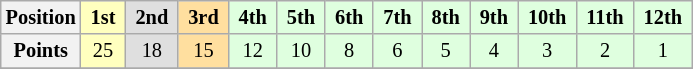<table class="wikitable" style="font-size:85%; text-align:center">
<tr>
<th>Position</th>
<td style="background:#ffffbf;"> <strong>1st</strong> </td>
<td style="background:#dfdfdf;"> <strong>2nd</strong> </td>
<td style="background:#ffdf9f;"> <strong>3rd</strong> </td>
<td style="background:#dfffdf;"> <strong>4th</strong> </td>
<td style="background:#dfffdf;"> <strong>5th</strong> </td>
<td style="background:#dfffdf;"> <strong>6th</strong> </td>
<td style="background:#dfffdf;"> <strong>7th</strong> </td>
<td style="background:#dfffdf;"> <strong>8th</strong> </td>
<td style="background:#dfffdf;"> <strong>9th</strong> </td>
<td style="background:#dfffdf;"> <strong>10th</strong> </td>
<td style="background:#dfffdf;"> <strong>11th</strong> </td>
<td style="background:#dfffdf;"> <strong>12th</strong> </td>
</tr>
<tr>
<th>Points</th>
<td style="background:#ffffbf;">25</td>
<td style="background:#dfdfdf;">18</td>
<td style="background:#ffdf9f;">15</td>
<td style="background:#dfffdf;">12</td>
<td style="background:#dfffdf;">10</td>
<td style="background:#dfffdf;">8</td>
<td style="background:#dfffdf;">6</td>
<td style="background:#dfffdf;">5</td>
<td style="background:#dfffdf;">4</td>
<td style="background:#dfffdf;">3</td>
<td style="background:#dfffdf;">2</td>
<td style="background:#dfffdf;">1</td>
</tr>
<tr>
</tr>
</table>
